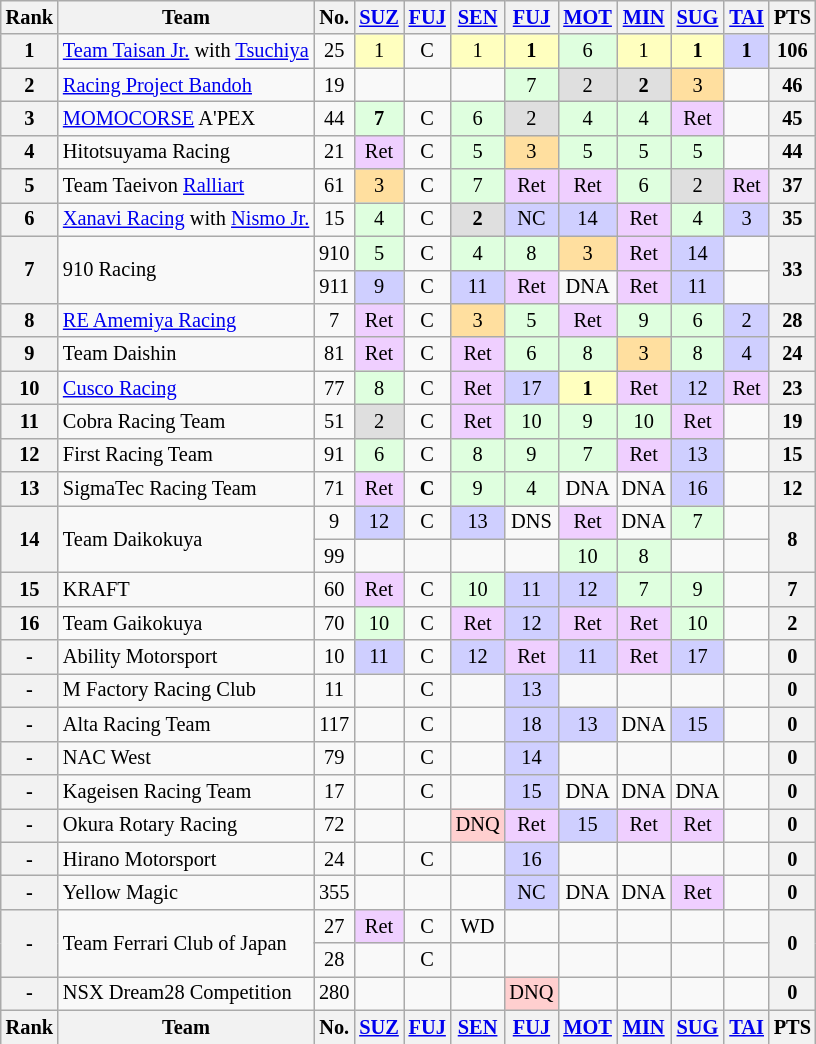<table class="wikitable" style="font-size:85%; text-align:center">
<tr>
<th>Rank</th>
<th>Team</th>
<th>No.</th>
<th><a href='#'>SUZ</a><br></th>
<th><a href='#'>FUJ</a><br></th>
<th><a href='#'>SEN</a><br></th>
<th><a href='#'>FUJ</a><br></th>
<th><a href='#'>MOT</a><br></th>
<th><a href='#'>MIN</a><br></th>
<th><a href='#'>SUG</a><br></th>
<th><a href='#'>TAI</a><br></th>
<th>PTS</th>
</tr>
<tr>
<th>1</th>
<td align="left"><a href='#'>Team Taisan Jr.</a> with <a href='#'>Tsuchiya</a></td>
<td>25</td>
<td bgcolor="#FFFFBF">1</td>
<td>C</td>
<td bgcolor="#FFFFBF">1</td>
<td bgcolor="#FFFFBF"><strong>1</strong></td>
<td bgcolor="#DFFFDF">6</td>
<td bgcolor="#FFFFBF">1</td>
<td bgcolor="#FFFFBF"><strong>1</strong></td>
<td bgcolor="#CFCFFF"><strong>1</strong></td>
<th>106</th>
</tr>
<tr>
<th>2</th>
<td align="left"><a href='#'>Racing Project Bandoh</a></td>
<td>19</td>
<td></td>
<td></td>
<td></td>
<td bgcolor="#DFFFDF">7</td>
<td bgcolor="#DFDFDF">2</td>
<td bgcolor="#DFDFDF"><strong>2</strong></td>
<td bgcolor="#FFDF9F">3</td>
<td></td>
<th>46</th>
</tr>
<tr>
<th>3</th>
<td align="left"><a href='#'>MOMOCORSE</a> A'PEX</td>
<td>44</td>
<td bgcolor="#DFFFDF"><strong>7</strong></td>
<td>C</td>
<td bgcolor="#DFFFDF">6</td>
<td bgcolor="#DFDFDF">2</td>
<td bgcolor="#DFFFDF">4</td>
<td bgcolor="#DFFFDF">4</td>
<td bgcolor="#EFCFFF">Ret</td>
<td></td>
<th>45</th>
</tr>
<tr>
<th>4</th>
<td align="left">Hitotsuyama Racing</td>
<td>21</td>
<td bgcolor="#EFCFFF">Ret</td>
<td>C</td>
<td bgcolor="#DFFFDF">5</td>
<td bgcolor="#FFDF9F">3</td>
<td bgcolor="#DFFFDF">5</td>
<td bgcolor="#DFFFDF">5</td>
<td bgcolor="#DFFFDF">5</td>
<td></td>
<th>44</th>
</tr>
<tr>
<th>5</th>
<td align="left">Team Taeivon <a href='#'>Ralliart</a></td>
<td>61</td>
<td bgcolor="#FFDF9F">3</td>
<td>C</td>
<td bgcolor="#DFFFDF">7</td>
<td bgcolor="#EFCFFF">Ret</td>
<td bgcolor="#EFCFFF">Ret</td>
<td bgcolor="#DFFFDF">6</td>
<td bgcolor="#DFDFDF">2</td>
<td bgcolor="#EFCFFF">Ret</td>
<th>37</th>
</tr>
<tr>
<th>6</th>
<td><a href='#'>Xanavi Racing</a> with <a href='#'>Nismo Jr.</a></td>
<td>15</td>
<td bgcolor="#DFFFDF">4</td>
<td>C</td>
<td bgcolor="#DFDFDF"><strong>2</strong></td>
<td bgcolor="#CFCFFF">NC</td>
<td bgcolor="#CFCFFF">14</td>
<td bgcolor="#EFCFFF">Ret</td>
<td bgcolor="#DFFFDF">4</td>
<td bgcolor="#CFCFFF">3</td>
<th>35</th>
</tr>
<tr>
<th rowspan="2">7</th>
<td rowspan="2" align="left">910 Racing</td>
<td>910</td>
<td bgcolor="#DFFFDF">5</td>
<td>C</td>
<td bgcolor="#DFFFDF">4</td>
<td bgcolor="#DFFFDF">8</td>
<td bgcolor="#FFDF9F">3</td>
<td bgcolor="#EFCFFF">Ret</td>
<td bgcolor="#CFCFFF">14</td>
<td></td>
<th rowspan="2">33</th>
</tr>
<tr>
<td>911</td>
<td bgcolor="#CFCFFF">9</td>
<td>C</td>
<td bgcolor="#CFCFFF">11</td>
<td bgcolor="#EFCFFF">Ret</td>
<td>DNA</td>
<td bgcolor="#EFCFFF">Ret</td>
<td bgcolor="#CFCFFF">11</td>
<td></td>
</tr>
<tr>
<th>8</th>
<td align="left"><a href='#'>RE Amemiya Racing</a></td>
<td>7</td>
<td bgcolor="#EFCFFF">Ret</td>
<td>C</td>
<td bgcolor="#FFDF9F">3</td>
<td bgcolor="#DFFFDF">5</td>
<td bgcolor="#EFCFFF">Ret</td>
<td bgcolor="#DFFFDF">9</td>
<td bgcolor="#DFFFDF">6</td>
<td bgcolor="#CFCFFF">2</td>
<th>28</th>
</tr>
<tr>
<th>9</th>
<td align="left">Team Daishin</td>
<td>81</td>
<td bgcolor="#EFCFFF">Ret</td>
<td>C</td>
<td bgcolor="#EFCFFF">Ret</td>
<td bgcolor="#DFFFDF">6</td>
<td bgcolor="#DFFFDF">8</td>
<td bgcolor="#FFDF9F">3</td>
<td bgcolor="#DFFFDF">8</td>
<td bgcolor="#CFCFFF">4</td>
<th>24</th>
</tr>
<tr>
<th>10</th>
<td align="left"><a href='#'>Cusco Racing</a></td>
<td>77</td>
<td bgcolor="#DFFFDF">8</td>
<td>C</td>
<td bgcolor="#EFCFFF">Ret</td>
<td bgcolor="#CFCFFF">17</td>
<td bgcolor="#FFFFBF"><strong>1</strong></td>
<td bgcolor="#EFCFFF">Ret</td>
<td bgcolor="#CFCFFF">12</td>
<td bgcolor="#EFCFFF">Ret</td>
<th>23</th>
</tr>
<tr>
<th>11</th>
<td align="left">Cobra Racing Team</td>
<td>51</td>
<td bgcolor="#DFDFDF">2</td>
<td>C</td>
<td bgcolor="#EFCFFF">Ret</td>
<td bgcolor="#DFFFDF">10</td>
<td bgcolor="#DFFFDF">9</td>
<td bgcolor="#DFFFDF">10</td>
<td bgcolor="#EFCFFF">Ret</td>
<td></td>
<th>19</th>
</tr>
<tr>
<th>12</th>
<td align="left">First Racing Team</td>
<td>91</td>
<td bgcolor="#DFFFDF">6</td>
<td>C</td>
<td bgcolor="#DFFFDF">8</td>
<td bgcolor="#DFFFDF">9</td>
<td bgcolor="#DFFFDF">7</td>
<td bgcolor="#EFCFFF">Ret</td>
<td bgcolor="#CFCFFF">13</td>
<td></td>
<th>15</th>
</tr>
<tr>
<th>13</th>
<td align="left">SigmaTec Racing Team</td>
<td>71</td>
<td bgcolor="#EFCFFF">Ret</td>
<td><strong>C</strong></td>
<td bgcolor="#DFFFDF">9</td>
<td bgcolor="#DFFFDF">4</td>
<td>DNA</td>
<td>DNA</td>
<td bgcolor="#CFCFFF">16</td>
<td></td>
<th>12</th>
</tr>
<tr>
<th rowspan="2">14</th>
<td rowspan="2" align="left">Team Daikokuya</td>
<td>9</td>
<td bgcolor="#CFCFFF">12</td>
<td>C</td>
<td bgcolor="#CFCFFF">13</td>
<td>DNS</td>
<td bgcolor="#EFCFFF">Ret</td>
<td>DNA</td>
<td bgcolor="#DFFFDF">7</td>
<td></td>
<th rowspan="2">8</th>
</tr>
<tr>
<td>99</td>
<td></td>
<td></td>
<td></td>
<td></td>
<td bgcolor="#DFFFDF">10</td>
<td bgcolor="#DFFFDF">8</td>
<td></td>
<td></td>
</tr>
<tr>
<th>15</th>
<td align="left">KRAFT</td>
<td>60</td>
<td bgcolor="#EFCFFF">Ret</td>
<td>C</td>
<td bgcolor="#DFFFDF">10</td>
<td bgcolor="#CFCFFF">11</td>
<td bgcolor="#CFCFFF">12</td>
<td bgcolor="#DFFFDF">7</td>
<td bgcolor="#DFFFDF">9</td>
<td></td>
<th>7</th>
</tr>
<tr>
<th>16</th>
<td align="left">Team Gaikokuya</td>
<td>70</td>
<td bgcolor="#DFFFDF">10</td>
<td>C</td>
<td bgcolor="#EFCFFF">Ret</td>
<td bgcolor="#CFCFFF">12</td>
<td bgcolor="#EFCFFF">Ret</td>
<td bgcolor="#EFCFFF">Ret</td>
<td bgcolor="#DFFFDF">10</td>
<td></td>
<th>2</th>
</tr>
<tr>
<th>-</th>
<td align="left">Ability Motorsport</td>
<td>10</td>
<td bgcolor="#CFCFFF">11</td>
<td>C</td>
<td bgcolor="#CFCFFF">12</td>
<td bgcolor="#EFCFFF">Ret</td>
<td bgcolor="#CFCFFF">11</td>
<td bgcolor="#EFCFFF">Ret</td>
<td bgcolor="#CFCFFF">17</td>
<td></td>
<th>0</th>
</tr>
<tr>
<th>-</th>
<td align="left">M Factory Racing Club</td>
<td>11</td>
<td></td>
<td>C</td>
<td></td>
<td bgcolor="#CFCFFF">13</td>
<td></td>
<td></td>
<td></td>
<td></td>
<th>0</th>
</tr>
<tr>
<th>-</th>
<td align="left">Alta Racing Team</td>
<td>117</td>
<td></td>
<td>C</td>
<td></td>
<td bgcolor="#CFCFFF">18</td>
<td bgcolor="#CFCFFF">13</td>
<td>DNA</td>
<td bgcolor="#CFCFFF">15</td>
<td></td>
<th>0</th>
</tr>
<tr>
<th>-</th>
<td align="left">NAC West</td>
<td>79</td>
<td></td>
<td>C</td>
<td></td>
<td bgcolor="#CFCFFF">14</td>
<td></td>
<td></td>
<td></td>
<td></td>
<th>0</th>
</tr>
<tr>
<th>-</th>
<td align="left">Kageisen Racing Team</td>
<td>17</td>
<td></td>
<td>C</td>
<td></td>
<td bgcolor="#CFCFFF">15</td>
<td>DNA</td>
<td>DNA</td>
<td>DNA</td>
<td></td>
<th>0</th>
</tr>
<tr>
<th>-</th>
<td align="left">Okura Rotary Racing</td>
<td>72</td>
<td></td>
<td></td>
<td bgcolor="#FFCFCF">DNQ</td>
<td bgcolor="#EFCFFF">Ret</td>
<td bgcolor="#CFCFFF">15</td>
<td bgcolor="#EFCFFF">Ret</td>
<td bgcolor="#EFCFFF">Ret</td>
<td></td>
<th>0</th>
</tr>
<tr>
<th>-</th>
<td align="left">Hirano Motorsport</td>
<td>24</td>
<td></td>
<td>C</td>
<td></td>
<td bgcolor="#CFCFFF">16</td>
<td></td>
<td></td>
<td></td>
<td></td>
<th>0</th>
</tr>
<tr>
<th>-</th>
<td align="left">Yellow Magic</td>
<td>355</td>
<td></td>
<td></td>
<td></td>
<td bgcolor="#CFCFFF">NC</td>
<td>DNA</td>
<td>DNA</td>
<td bgcolor="#EFCFFF">Ret</td>
<td></td>
<th>0</th>
</tr>
<tr>
<th rowspan="2">-</th>
<td rowspan="2" align="left">Team Ferrari Club of Japan</td>
<td>27</td>
<td bgcolor="#EFCFFF">Ret</td>
<td>C</td>
<td>WD</td>
<td></td>
<td></td>
<td></td>
<td></td>
<td></td>
<th rowspan="2">0</th>
</tr>
<tr>
<td>28</td>
<td></td>
<td>C</td>
<td></td>
<td></td>
<td></td>
<td></td>
<td></td>
<td></td>
</tr>
<tr>
<th>-</th>
<td align="left">NSX Dream28 Competition</td>
<td>280</td>
<td></td>
<td></td>
<td></td>
<td bgcolor="#FFCFCF">DNQ</td>
<td></td>
<td></td>
<td></td>
<td></td>
<th>0</th>
</tr>
<tr>
<th>Rank</th>
<th>Team</th>
<th>No.</th>
<th><a href='#'>SUZ</a><br></th>
<th><a href='#'>FUJ</a><br></th>
<th><a href='#'>SEN</a><br></th>
<th><a href='#'>FUJ</a><br></th>
<th><a href='#'>MOT</a><br></th>
<th><a href='#'>MIN</a><br></th>
<th><a href='#'>SUG</a><br></th>
<th><a href='#'>TAI</a><br></th>
<th>PTS</th>
</tr>
</table>
